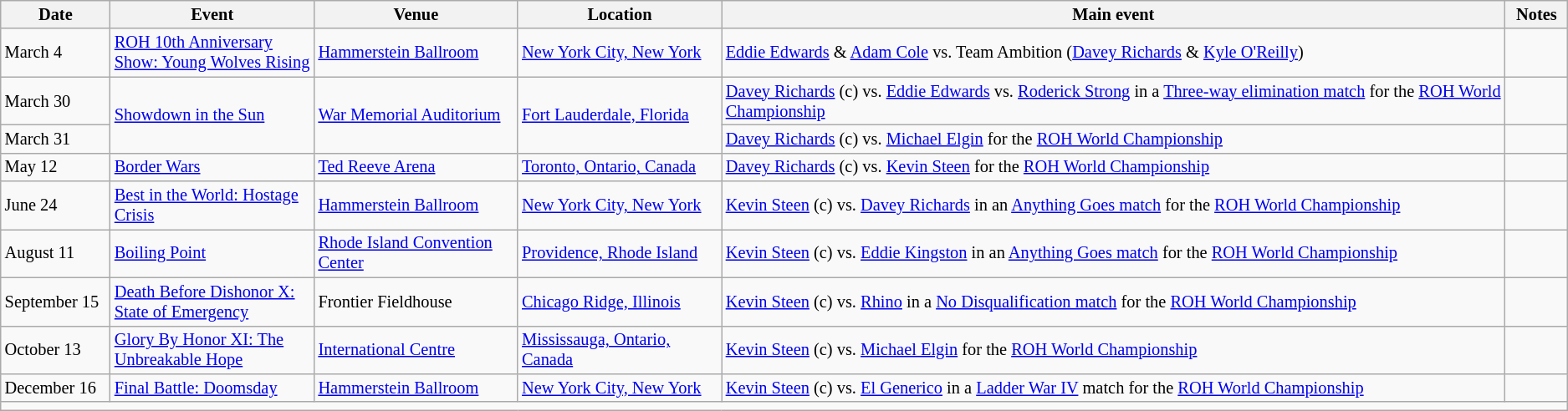<table class="sortable wikitable succession-box" style="font-size:85%;">
<tr>
<th width=7%>Date</th>
<th width=13%>Event</th>
<th width=13%>Venue</th>
<th width=13%>Location</th>
<th width=50%>Main event</th>
<th width=13%>Notes</th>
</tr>
<tr>
<td>March 4</td>
<td><a href='#'>ROH 10th Anniversary Show: Young Wolves Rising</a></td>
<td><a href='#'>Hammerstein Ballroom</a></td>
<td><a href='#'>New York City, New York</a></td>
<td><a href='#'>Eddie Edwards</a> & <a href='#'>Adam Cole</a> vs. Team Ambition (<a href='#'>Davey Richards</a> & <a href='#'>Kyle O'Reilly</a>)</td>
<td></td>
</tr>
<tr>
<td>March 30</td>
<td rowspan="2"><a href='#'>Showdown in the Sun</a></td>
<td rowspan="2"><a href='#'>War Memorial Auditorium</a></td>
<td rowspan="2"><a href='#'>Fort Lauderdale, Florida</a></td>
<td><a href='#'>Davey Richards</a> (c) vs. <a href='#'>Eddie Edwards</a> vs. <a href='#'>Roderick Strong</a> in a <a href='#'>Three-way elimination match</a> for the <a href='#'>ROH World Championship</a></td>
<td></td>
</tr>
<tr>
<td>March 31</td>
<td><a href='#'>Davey Richards</a> (c) vs. <a href='#'>Michael Elgin</a> for the <a href='#'>ROH World Championship</a></td>
<td></td>
</tr>
<tr>
<td>May 12</td>
<td><a href='#'>Border Wars</a></td>
<td><a href='#'>Ted Reeve Arena</a></td>
<td><a href='#'>Toronto, Ontario, Canada</a></td>
<td><a href='#'>Davey Richards</a> (c) vs. <a href='#'>Kevin Steen</a> for the <a href='#'>ROH World Championship</a></td>
<td></td>
</tr>
<tr>
<td>June 24</td>
<td><a href='#'>Best in the World: Hostage Crisis</a></td>
<td><a href='#'>Hammerstein Ballroom</a></td>
<td><a href='#'>New York City, New York</a></td>
<td><a href='#'>Kevin Steen</a> (c) vs. <a href='#'>Davey Richards</a> in an <a href='#'>Anything Goes match</a> for the <a href='#'>ROH World Championship</a></td>
<td></td>
</tr>
<tr>
<td>August 11</td>
<td><a href='#'>Boiling Point</a></td>
<td><a href='#'>Rhode Island Convention Center</a></td>
<td><a href='#'>Providence, Rhode Island</a></td>
<td><a href='#'>Kevin Steen</a> (c) vs. <a href='#'>Eddie Kingston</a> in an <a href='#'>Anything Goes match</a> for the <a href='#'>ROH World Championship</a></td>
<td></td>
</tr>
<tr>
<td>September 15</td>
<td><a href='#'>Death Before Dishonor X: State of Emergency</a></td>
<td>Frontier Fieldhouse</td>
<td><a href='#'>Chicago Ridge, Illinois</a></td>
<td><a href='#'>Kevin Steen</a> (c) vs. <a href='#'>Rhino</a> in a <a href='#'>No Disqualification match</a> for the <a href='#'>ROH World Championship</a></td>
<td></td>
</tr>
<tr>
<td>October 13</td>
<td><a href='#'>Glory By Honor XI: The Unbreakable Hope</a></td>
<td><a href='#'>International Centre</a></td>
<td><a href='#'>Mississauga, Ontario, Canada</a></td>
<td><a href='#'>Kevin Steen</a> (c) vs. <a href='#'>Michael Elgin</a> for the <a href='#'>ROH World Championship</a></td>
<td></td>
</tr>
<tr>
<td>December 16</td>
<td><a href='#'>Final Battle: Doomsday</a></td>
<td><a href='#'>Hammerstein Ballroom</a></td>
<td><a href='#'>New York City, New York</a></td>
<td><a href='#'>Kevin Steen</a> (c) vs. <a href='#'>El Generico</a> in a <a href='#'>Ladder War IV</a> match for the <a href='#'>ROH World Championship</a></td>
<td></td>
</tr>
<tr>
<td colspan="6"></td>
</tr>
</table>
